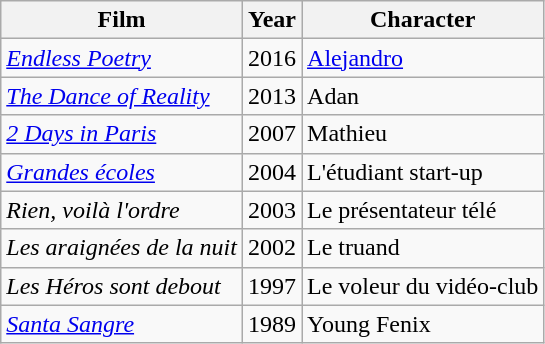<table class="wikitable">
<tr>
<th>Film</th>
<th>Year</th>
<th>Character</th>
</tr>
<tr>
<td><em><a href='#'>Endless Poetry</a></em></td>
<td>2016</td>
<td><a href='#'>Alejandro</a></td>
</tr>
<tr>
<td><em><a href='#'>The Dance of Reality</a></em></td>
<td>2013</td>
<td>Adan</td>
</tr>
<tr>
<td><em><a href='#'>2 Days in Paris</a></em></td>
<td>2007</td>
<td>Mathieu</td>
</tr>
<tr>
<td><em><a href='#'>Grandes écoles</a></em></td>
<td>2004</td>
<td>L'étudiant start-up</td>
</tr>
<tr>
<td><em>Rien, voilà l'ordre</em></td>
<td>2003</td>
<td>Le présentateur télé</td>
</tr>
<tr>
<td><em>Les araignées de la nuit</em></td>
<td>2002</td>
<td>Le truand</td>
</tr>
<tr>
<td><em>Les Héros sont debout</em></td>
<td>1997</td>
<td>Le voleur du vidéo-club</td>
</tr>
<tr>
<td><em><a href='#'>Santa Sangre</a></em></td>
<td>1989</td>
<td>Young Fenix</td>
</tr>
</table>
